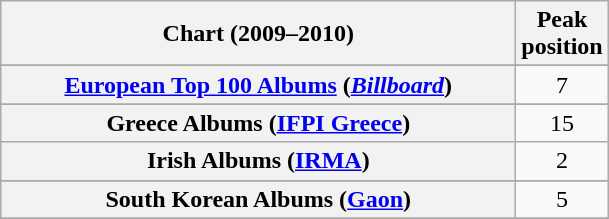<table class="wikitable plainrowheaders sortable" style="text-align:center;">
<tr>
<th scope="col" style="width:21em;">Chart (2009–2010)</th>
<th scope="col">Peak<br>position</th>
</tr>
<tr>
</tr>
<tr>
</tr>
<tr>
</tr>
<tr>
</tr>
<tr>
</tr>
<tr>
<th scope="row"><a href='#'>European Top 100 Albums</a> (<em><a href='#'>Billboard</a></em>)</th>
<td>7</td>
</tr>
<tr>
</tr>
<tr>
</tr>
<tr>
<th scope="row">Greece Albums (<a href='#'>IFPI Greece</a>)</th>
<td>15</td>
</tr>
<tr>
<th scope="row">Irish Albums (<a href='#'>IRMA</a>)</th>
<td>2</td>
</tr>
<tr>
</tr>
<tr>
</tr>
<tr>
</tr>
<tr>
<th scope="row">South Korean Albums (<a href='#'>Gaon</a>)</th>
<td>5</td>
</tr>
<tr>
</tr>
<tr>
</tr>
<tr>
</tr>
<tr>
</tr>
</table>
